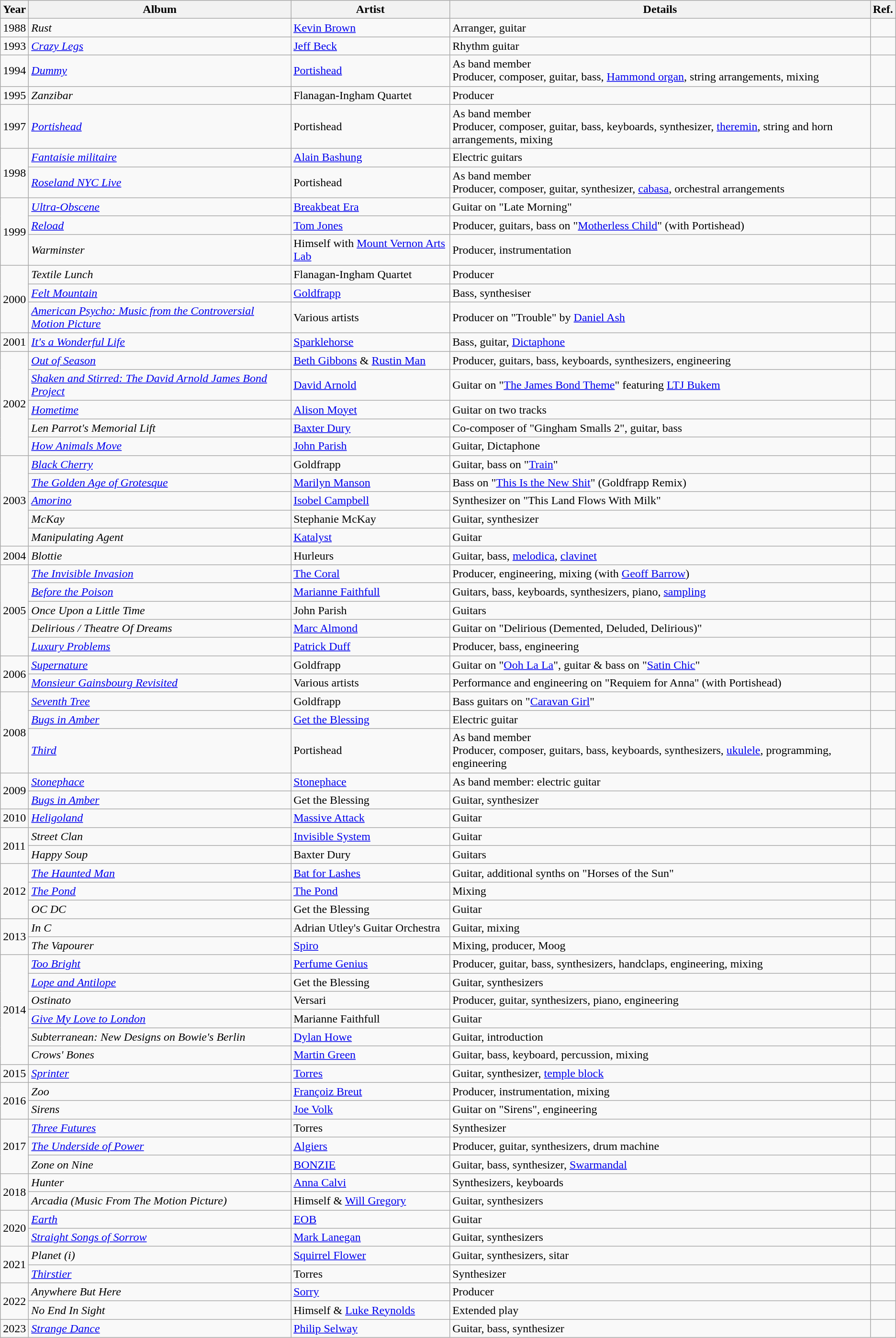<table class="wikitable">
<tr>
<th style="width:1em;">Year</th>
<th>Album</th>
<th>Artist</th>
<th>Details</th>
<th>Ref.</th>
</tr>
<tr>
<td>1988</td>
<td><em>Rust</em></td>
<td><a href='#'>Kevin Brown</a></td>
<td>Arranger, guitar</td>
<td style="text-align:center;"></td>
</tr>
<tr>
<td>1993</td>
<td><em><a href='#'>Crazy Legs</a></em></td>
<td><a href='#'>Jeff Beck</a></td>
<td>Rhythm guitar</td>
<td style="text-align:center;"></td>
</tr>
<tr>
<td>1994</td>
<td><em><a href='#'>Dummy</a></em></td>
<td><a href='#'>Portishead</a></td>
<td>As band member<br>Producer, composer, guitar, bass, <a href='#'>Hammond organ</a>, string arrangements, mixing</td>
<td style="text-align:center;"></td>
</tr>
<tr>
<td>1995</td>
<td><em>Zanzibar</em></td>
<td>Flanagan-Ingham Quartet</td>
<td>Producer</td>
<td style="text-align:center;"></td>
</tr>
<tr>
<td>1997</td>
<td><em><a href='#'>Portishead</a></em></td>
<td>Portishead</td>
<td>As band member<br>Producer, composer, guitar, bass, keyboards, synthesizer, <a href='#'>theremin</a>, string and horn arrangements, mixing</td>
<td style="text-align:center;"></td>
</tr>
<tr>
<td rowspan="2">1998</td>
<td><em><a href='#'>Fantaisie militaire</a></em></td>
<td><a href='#'>Alain Bashung</a></td>
<td>Electric guitars</td>
<td style="text-align:center;"></td>
</tr>
<tr>
<td><em><a href='#'>Roseland NYC Live</a></em></td>
<td>Portishead</td>
<td>As band member<br>Producer, composer, guitar, synthesizer, <a href='#'>cabasa</a>, orchestral arrangements</td>
<td style="text-align:center;"></td>
</tr>
<tr>
<td rowspan="3">1999</td>
<td><em><a href='#'>Ultra-Obscene</a></em></td>
<td><a href='#'>Breakbeat Era</a></td>
<td>Guitar on "Late Morning"</td>
<td style="text-align:center;"></td>
</tr>
<tr>
<td><em><a href='#'>Reload</a></em></td>
<td><a href='#'>Tom Jones</a></td>
<td>Producer, guitars, bass on "<a href='#'>Motherless Child</a>" (with Portishead)</td>
<td style="text-align:center;"></td>
</tr>
<tr>
<td><em>Warminster</em></td>
<td>Himself with <a href='#'>Mount Vernon Arts Lab</a></td>
<td>Producer, instrumentation</td>
<td style="text-align:center;"></td>
</tr>
<tr>
<td rowspan="3">2000</td>
<td><em>Textile Lunch</em></td>
<td>Flanagan-Ingham Quartet</td>
<td>Producer</td>
<td style="text-align:center;"></td>
</tr>
<tr>
<td><em><a href='#'>Felt Mountain</a></em></td>
<td><a href='#'>Goldfrapp</a></td>
<td>Bass, synthesiser</td>
<td style="text-align:center;"></td>
</tr>
<tr>
<td><em><a href='#'>American Psycho: Music from the Controversial Motion Picture</a></em></td>
<td>Various artists</td>
<td>Producer on "Trouble" by <a href='#'>Daniel Ash</a></td>
<td style="text-align:center;"></td>
</tr>
<tr>
<td>2001</td>
<td><em><a href='#'>It's a Wonderful Life</a></em></td>
<td><a href='#'>Sparklehorse</a></td>
<td>Bass, guitar, <a href='#'>Dictaphone</a></td>
<td style="text-align:center;"></td>
</tr>
<tr>
<td rowspan="5">2002</td>
<td><em><a href='#'>Out of Season</a></em></td>
<td><a href='#'>Beth Gibbons</a> & <a href='#'>Rustin Man</a></td>
<td>Producer, guitars, bass, keyboards, synthesizers, engineering</td>
<td style="text-align:center;"></td>
</tr>
<tr>
<td><em><a href='#'>Shaken and Stirred: The David Arnold James Bond Project</a></em></td>
<td><a href='#'>David Arnold</a></td>
<td>Guitar on "<a href='#'>The James Bond Theme</a>" featuring <a href='#'>LTJ Bukem</a></td>
<td style="text-align:center;"></td>
</tr>
<tr>
<td><em><a href='#'>Hometime</a></em></td>
<td><a href='#'>Alison Moyet</a></td>
<td>Guitar on two tracks</td>
<td style="text-align:center;"></td>
</tr>
<tr>
<td><em>Len Parrot's Memorial Lift</em></td>
<td><a href='#'>Baxter Dury</a></td>
<td>Co-composer of "Gingham Smalls 2", guitar, bass</td>
<td style="text-align:center;"></td>
</tr>
<tr>
<td><em><a href='#'>How Animals Move</a></em></td>
<td><a href='#'>John Parish</a></td>
<td>Guitar, Dictaphone</td>
<td style="text-align:center;"></td>
</tr>
<tr>
<td rowspan="5">2003</td>
<td><em><a href='#'>Black Cherry</a></em></td>
<td>Goldfrapp</td>
<td>Guitar, bass on "<a href='#'>Train</a>"</td>
<td style="text-align:center;"></td>
</tr>
<tr>
<td><em><a href='#'>The Golden Age of Grotesque</a></em></td>
<td><a href='#'>Marilyn Manson</a></td>
<td>Bass on "<a href='#'>This Is the New Shit</a>" (Goldfrapp Remix)</td>
<td style="text-align:center;"></td>
</tr>
<tr>
<td><em><a href='#'>Amorino</a></em></td>
<td><a href='#'>Isobel Campbell</a></td>
<td>Synthesizer on "This Land Flows With Milk"</td>
<td style="text-align:center;"></td>
</tr>
<tr>
<td><em>McKay</em></td>
<td>Stephanie McKay</td>
<td>Guitar, synthesizer</td>
<td style="text-align:center;"></td>
</tr>
<tr>
<td><em>Manipulating Agent</em></td>
<td><a href='#'>Katalyst</a></td>
<td>Guitar</td>
<td style="text-align:center;"></td>
</tr>
<tr>
<td>2004</td>
<td><em>Blottie</em></td>
<td>Hurleurs</td>
<td>Guitar, bass, <a href='#'>melodica</a>, <a href='#'>clavinet</a></td>
<td style="text-align:center;"></td>
</tr>
<tr>
<td rowspan="5">2005</td>
<td><em><a href='#'>The Invisible Invasion</a></em></td>
<td><a href='#'>The Coral</a></td>
<td>Producer, engineering, mixing (with <a href='#'>Geoff Barrow</a>)</td>
<td style="text-align:center;"></td>
</tr>
<tr>
<td><em><a href='#'>Before the Poison</a></em></td>
<td><a href='#'>Marianne Faithfull</a></td>
<td>Guitars, bass, keyboards, synthesizers, piano, <a href='#'>sampling</a></td>
<td style="text-align:center;"></td>
</tr>
<tr>
<td><em>Once Upon a Little Time</em></td>
<td>John Parish</td>
<td>Guitars</td>
<td style="text-align:center;"></td>
</tr>
<tr>
<td><em>Delirious / Theatre Of Dreams</em></td>
<td><a href='#'>Marc Almond</a></td>
<td>Guitar on "Delirious (Demented, Deluded, Delirious)"</td>
<td style="text-align:center;"></td>
</tr>
<tr>
<td><em><a href='#'>Luxury Problems</a></em></td>
<td><a href='#'>Patrick Duff</a></td>
<td>Producer, bass, engineering</td>
<td style="text-align:center;"></td>
</tr>
<tr>
<td rowspan="2">2006</td>
<td><em><a href='#'>Supernature</a></em></td>
<td>Goldfrapp</td>
<td>Guitar on "<a href='#'>Ooh La La</a>", guitar & bass on "<a href='#'>Satin Chic</a>"</td>
<td style="text-align:center;"></td>
</tr>
<tr>
<td><em><a href='#'>Monsieur Gainsbourg Revisited</a></em></td>
<td>Various artists</td>
<td>Performance and engineering on "Requiem for Anna" (with Portishead)</td>
<td style="text-align:center;"></td>
</tr>
<tr>
<td rowspan="3">2008</td>
<td><em><a href='#'>Seventh Tree</a></em></td>
<td>Goldfrapp</td>
<td>Bass guitars on "<a href='#'>Caravan Girl</a>"</td>
<td style="text-align:center;"></td>
</tr>
<tr>
<td><em><a href='#'>Bugs in Amber</a></em></td>
<td><a href='#'>Get the Blessing</a></td>
<td>Electric guitar</td>
<td style="text-align:center;"></td>
</tr>
<tr>
<td><em><a href='#'>Third</a></em></td>
<td>Portishead</td>
<td>As band member<br>Producer, composer, guitars, bass, keyboards, synthesizers, <a href='#'>ukulele</a>, programming, engineering</td>
<td style="text-align:center;"></td>
</tr>
<tr>
<td rowspan="2">2009</td>
<td><em><a href='#'>Stonephace</a></em></td>
<td><a href='#'>Stonephace</a></td>
<td>As band member: electric guitar</td>
<td style="text-align:center;"></td>
</tr>
<tr>
<td><em><a href='#'>Bugs in Amber</a></em></td>
<td>Get the Blessing</td>
<td>Guitar, synthesizer</td>
<td style="text-align:center;"></td>
</tr>
<tr>
<td>2010</td>
<td><em><a href='#'>Heligoland</a></em></td>
<td><a href='#'>Massive Attack</a></td>
<td>Guitar</td>
<td style="text-align:center;"></td>
</tr>
<tr>
<td rowspan="2">2011</td>
<td><em>Street Clan</em></td>
<td><a href='#'>Invisible System</a></td>
<td>Guitar</td>
<td style="text-align:center;"></td>
</tr>
<tr>
<td><em>Happy Soup</em></td>
<td>Baxter Dury</td>
<td>Guitars</td>
<td style="stext-align:center;"></td>
</tr>
<tr>
<td rowspan="3">2012</td>
<td><em><a href='#'>The Haunted Man</a></em></td>
<td><a href='#'>Bat for Lashes</a></td>
<td>Guitar, additional synths on "Horses of the Sun"</td>
<td style="text-align:center;"></td>
</tr>
<tr>
<td><em><a href='#'>The Pond</a></em></td>
<td><a href='#'>The Pond</a></td>
<td>Mixing</td>
<td style="stext-align:center;"></td>
</tr>
<tr>
<td><em>OC DC</em></td>
<td>Get the Blessing</td>
<td>Guitar</td>
<td style="stext-align:center;"></td>
</tr>
<tr>
<td rowspan="2">2013</td>
<td><em>In C</em></td>
<td>Adrian Utley's Guitar Orchestra</td>
<td>Guitar, mixing</td>
<td style="text-align:center;"></td>
</tr>
<tr>
<td><em>The Vapourer</em></td>
<td><a href='#'>Spiro</a></td>
<td>Mixing, producer, Moog</td>
<td style="text-align:center;"></td>
</tr>
<tr>
<td rowspan="6">2014</td>
<td><em><a href='#'>Too Bright</a></em></td>
<td><a href='#'>Perfume Genius</a></td>
<td>Producer, guitar, bass, synthesizers, handclaps, engineering, mixing</td>
<td style="text-align:center;"></td>
</tr>
<tr>
<td><em><a href='#'>Lope and Antilope</a></em></td>
<td>Get the Blessing</td>
<td>Guitar, synthesizers</td>
<td style="text-align:center;"></td>
</tr>
<tr>
<td><em>Ostinato</em></td>
<td>Versari</td>
<td>Producer, guitar, synthesizers, piano, engineering</td>
<td style="text-align:center;"></td>
</tr>
<tr>
<td><em><a href='#'>Give My Love to London</a></em></td>
<td>Marianne Faithfull</td>
<td>Guitar</td>
<td style="text-align:center;"></td>
</tr>
<tr>
<td><em>Subterranean: New Designs on Bowie's Berlin</em></td>
<td><a href='#'>Dylan Howe</a></td>
<td>Guitar, introduction</td>
<td style="text-align:center;"></td>
</tr>
<tr>
<td><em>Crows' Bones</em></td>
<td><a href='#'>Martin Green</a></td>
<td>Guitar, bass, keyboard, percussion, mixing</td>
<td style="text-align:center;"></td>
</tr>
<tr>
<td>2015</td>
<td><em><a href='#'>Sprinter</a></em></td>
<td><a href='#'>Torres</a></td>
<td>Guitar, synthesizer, <a href='#'>temple block</a></td>
<td style="text-align:center;"></td>
</tr>
<tr>
<td rowspan="2">2016</td>
<td><em>Zoo</em></td>
<td><a href='#'>Françoiz Breut</a></td>
<td>Producer, instrumentation, mixing</td>
<td style="text-align:center;"></td>
</tr>
<tr>
<td><em>Sirens</em></td>
<td><a href='#'>Joe Volk</a></td>
<td>Guitar on "Sirens", engineering</td>
<td style="text-align:center;"></td>
</tr>
<tr>
<td rowspan="3">2017</td>
<td><em><a href='#'>Three Futures</a></em></td>
<td>Torres</td>
<td>Synthesizer</td>
<td style="text-align:center;"></td>
</tr>
<tr>
<td><em><a href='#'>The Underside of Power</a></em></td>
<td><a href='#'>Algiers</a></td>
<td>Producer, guitar, synthesizers, drum machine</td>
<td style="text-align:center;"></td>
</tr>
<tr>
<td><em>Zone on Nine</em></td>
<td><a href='#'>BONZIE</a></td>
<td>Guitar, bass, synthesizer, <a href='#'>Swarmandal</a></td>
<td style="text-align:center;"></td>
</tr>
<tr>
<td rowspan="2">2018</td>
<td><em>Hunter</em></td>
<td><a href='#'>Anna Calvi</a></td>
<td>Synthesizers, keyboards</td>
<td style="text-align:center;"></td>
</tr>
<tr>
<td><em>Arcadia (Music From The Motion Picture)</em></td>
<td>Himself & <a href='#'>Will Gregory</a></td>
<td>Guitar, synthesizers</td>
<td style="text-align:center;"></td>
</tr>
<tr>
<td rowspan="2">2020</td>
<td><em><a href='#'>Earth</a></em></td>
<td><a href='#'>EOB</a></td>
<td>Guitar</td>
<td style="text-align:center;"></td>
</tr>
<tr>
<td><em><a href='#'>Straight Songs of Sorrow</a></em></td>
<td><a href='#'>Mark Lanegan</a></td>
<td>Guitar, synthesizers</td>
<td style="text-align:center;"></td>
</tr>
<tr>
<td rowspan="2">2021</td>
<td><em>Planet (i)</em></td>
<td><a href='#'>Squirrel Flower</a></td>
<td>Guitar, synthesizers, sitar</td>
<td style="text-align:center;"></td>
</tr>
<tr>
<td><em><a href='#'>Thirstier</a></em></td>
<td>Torres</td>
<td>Synthesizer</td>
<td style="text-align:center;"></td>
</tr>
<tr>
<td rowspan="2">2022</td>
<td><em>Anywhere But Here</em></td>
<td><a href='#'>Sorry</a></td>
<td>Producer</td>
<td style="text-align:center;"></td>
</tr>
<tr>
<td><em>No End In Sight</em></td>
<td>Himself & <a href='#'>Luke Reynolds</a></td>
<td>Extended play</td>
<td style="text-align:center;"></td>
</tr>
<tr>
<td>2023</td>
<td><em><a href='#'>Strange Dance</a></em></td>
<td><a href='#'>Philip Selway</a></td>
<td>Guitar, bass, synthesizer</td>
<td style="text-align:center;"></td>
</tr>
</table>
